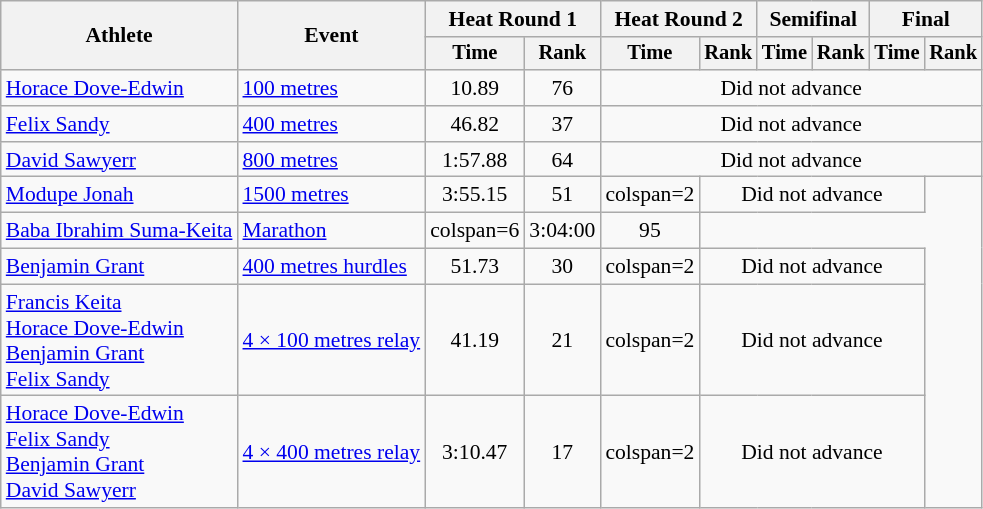<table class=wikitable style="font-size:90%; text-align:center">
<tr>
<th rowspan=2>Athlete</th>
<th rowspan=2>Event</th>
<th colspan=2>Heat Round 1</th>
<th colspan=2>Heat Round 2</th>
<th colspan=2>Semifinal</th>
<th colspan=2>Final</th>
</tr>
<tr style=font-size:95%>
<th>Time</th>
<th>Rank</th>
<th>Time</th>
<th>Rank</th>
<th>Time</th>
<th>Rank</th>
<th>Time</th>
<th>Rank</th>
</tr>
<tr align=center>
<td align=left><a href='#'>Horace Dove-Edwin</a></td>
<td align=left><a href='#'>100 metres</a></td>
<td>10.89</td>
<td>76</td>
<td colspan=6>Did not advance</td>
</tr>
<tr align=center>
<td align=left><a href='#'>Felix Sandy</a></td>
<td align=left><a href='#'>400 metres</a></td>
<td>46.82</td>
<td>37</td>
<td colspan=6>Did not advance</td>
</tr>
<tr align=center>
<td align=left><a href='#'>David Sawyerr</a></td>
<td align=left><a href='#'>800 metres</a></td>
<td>1:57.88</td>
<td>64</td>
<td colspan=6>Did not advance</td>
</tr>
<tr align=center>
<td align=left><a href='#'>Modupe Jonah</a></td>
<td align=left><a href='#'>1500 metres</a></td>
<td>3:55.15</td>
<td>51</td>
<td>colspan=2</td>
<td colspan=4>Did not advance</td>
</tr>
<tr align=center>
<td align=left><a href='#'>Baba Ibrahim Suma-Keita</a></td>
<td align=left><a href='#'>Marathon</a></td>
<td>colspan=6</td>
<td>3:04:00</td>
<td>95</td>
</tr>
<tr align=center>
<td align=left><a href='#'>Benjamin Grant</a></td>
<td align=left><a href='#'>400 metres hurdles</a></td>
<td>51.73</td>
<td>30</td>
<td>colspan=2</td>
<td colspan=4>Did not advance</td>
</tr>
<tr align=center>
<td align=left><a href='#'>Francis Keita</a><br><a href='#'>Horace Dove-Edwin</a><br><a href='#'>Benjamin Grant</a><br><a href='#'>Felix Sandy</a></td>
<td align=left><a href='#'>4 × 100 metres relay</a></td>
<td>41.19</td>
<td>21</td>
<td>colspan=2</td>
<td colspan=4>Did not advance</td>
</tr>
<tr align=center>
<td align=left><a href='#'>Horace Dove-Edwin</a><br><a href='#'>Felix Sandy</a><br><a href='#'>Benjamin Grant</a><br><a href='#'>David Sawyerr</a></td>
<td align=left><a href='#'>4 × 400 metres relay</a></td>
<td>3:10.47</td>
<td>17</td>
<td>colspan=2</td>
<td colspan=4>Did not advance</td>
</tr>
</table>
